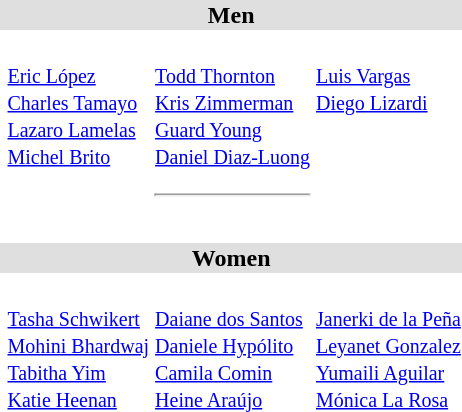<table>
<tr style="background:#dfdfdf;">
<td colspan="4" style="text-align:center;"><strong>Men</strong></td>
</tr>
<tr>
<th scope=row style="text-align:left"></th>
<td><br><small><a href='#'>Eric López</a><br><a href='#'>Charles Tamayo</a><br><a href='#'>Lazaro Lamelas</a><br><a href='#'>Michel Brito</a></small></td>
<td><br><small><a href='#'>Todd Thornton</a><br><a href='#'>Kris Zimmerman</a><br><a href='#'>Guard Young</a><br><a href='#'>Daniel Diaz-Luong</a></small></td>
<td><br><small><a href='#'>Luis Vargas</a><br><a href='#'>Diego Lizardi</a><br><br><br></small></td>
</tr>
<tr>
<th scope=row style="text-align:left"></th>
<td></td>
<td></td>
<td></td>
</tr>
<tr>
<th scope=row style="text-align:left"></th>
<td></td>
<td><hr></td>
<td></td>
</tr>
<tr>
<th scope=row style="text-align:left"></th>
<td></td>
<td></td>
<td></td>
</tr>
<tr>
<th scope=row style="text-align:left"></th>
<td></td>
<td></td>
<td></td>
</tr>
<tr>
<th scope=row style="text-align:left"></th>
<td></td>
<td></td>
<td></td>
</tr>
<tr>
<th scope=row style="text-align:left"></th>
<td></td>
<td></td>
<td></td>
</tr>
<tr>
<th scope=row style="text-align:left"></th>
<td></td>
<td></td>
<td></td>
</tr>
<tr style="background:#dfdfdf;">
<td colspan="4" style="text-align:center;"><strong>Women</strong></td>
</tr>
<tr>
<th scope=row style="text-align:left"></th>
<td><br><small><a href='#'>Tasha Schwikert</a><br><a href='#'>Mohini Bhardwaj</a><br><a href='#'>Tabitha Yim</a><br><a href='#'>Katie Heenan</a></small></td>
<td><br><small><a href='#'>Daiane dos Santos</a><br><a href='#'>Daniele Hypólito</a><br><a href='#'>Camila Comin</a><br><a href='#'>Heine Araújo</a></small></td>
<td><br><small><a href='#'>Janerki de la Peña</a><br><a href='#'>Leyanet Gonzalez</a><br><a href='#'>Yumaili Aguilar</a><br><a href='#'>Mónica La Rosa</a></small></td>
</tr>
<tr>
<th scope=row style="text-align:left"></th>
<td></td>
<td></td>
<td></td>
</tr>
<tr>
<th scope=row style="text-align:left"></th>
<td></td>
<td></td>
<td></td>
</tr>
<tr>
<th scope=row style="text-align:left"></th>
<td></td>
<td></td>
<td></td>
</tr>
<tr>
<th scope=row style="text-align:left"></th>
<td></td>
<td></td>
<td></td>
</tr>
<tr>
<th scope=row style="text-align:left"></th>
<td></td>
<td></td>
<td></td>
</tr>
</table>
